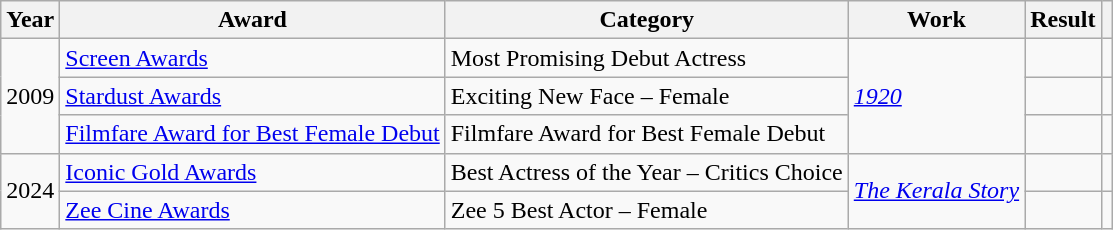<table class="wikitable sortable plainrowheaders">
<tr>
<th scope="col">Year</th>
<th scope="col">Award</th>
<th scope="col">Category</th>
<th scope="col">Work</th>
<th scope="col">Result</th>
<th scope="col"></th>
</tr>
<tr>
<td rowspan="3">2009</td>
<td><a href='#'>Screen Awards</a></td>
<td>Most Promising Debut Actress</td>
<td rowspan="3"><a href='#'><em>1920</em></a></td>
<td></td>
<td></td>
</tr>
<tr>
<td><a href='#'>Stardust Awards</a></td>
<td>Exciting New Face – Female</td>
<td></td>
<td></td>
</tr>
<tr>
<td><a href='#'>Filmfare Award for Best Female Debut</a></td>
<td>Filmfare Award for Best Female Debut</td>
<td></td>
<td></td>
</tr>
<tr>
<td rowspan="2">2024</td>
<td><a href='#'>Iconic Gold Awards</a></td>
<td>Best Actress of the Year – Critics Choice</td>
<td rowspan="2"><em><a href='#'>The Kerala Story</a></em></td>
<td></td>
<td></td>
</tr>
<tr>
<td><a href='#'>Zee Cine Awards</a></td>
<td>Zee 5 Best Actor – Female</td>
<td></td>
<td></td>
</tr>
</table>
